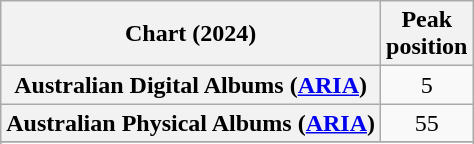<table class="wikitable sortable plainrowheaders" style="text-align:center">
<tr>
<th scope="col">Chart (2024)</th>
<th scope="col">Peak<br>position</th>
</tr>
<tr>
<th scope="row">Australian Digital Albums (<a href='#'>ARIA</a>)</th>
<td>5</td>
</tr>
<tr>
<th scope="row">Australian Physical Albums (<a href='#'>ARIA</a>)</th>
<td>55</td>
</tr>
<tr>
</tr>
<tr>
</tr>
<tr>
</tr>
<tr>
</tr>
<tr>
</tr>
<tr>
</tr>
<tr>
</tr>
<tr>
</tr>
<tr>
</tr>
</table>
